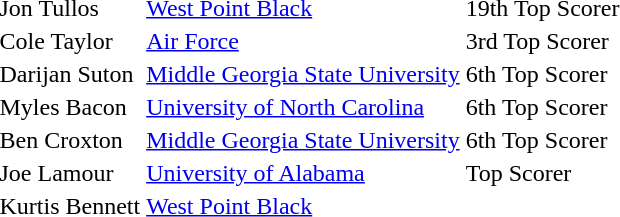<table>
<tr>
<td>Jon Tullos</td>
<td><a href='#'>West Point Black</a></td>
<td>19th Top Scorer</td>
</tr>
<tr>
<td>Cole Taylor</td>
<td><a href='#'>Air Force</a></td>
<td>3rd Top Scorer</td>
</tr>
<tr>
<td>Darijan Suton</td>
<td><a href='#'>Middle Georgia State University</a></td>
<td>6th Top Scorer</td>
</tr>
<tr>
<td>Myles Bacon</td>
<td><a href='#'>University of North Carolina</a></td>
<td>6th Top Scorer</td>
</tr>
<tr>
<td>Ben Croxton</td>
<td><a href='#'>Middle Georgia State University</a></td>
<td>6th Top Scorer</td>
</tr>
<tr>
<td>Joe Lamour</td>
<td><a href='#'>University of Alabama</a></td>
<td>Top Scorer</td>
</tr>
<tr>
<td>Kurtis Bennett</td>
<td><a href='#'>West Point Black</a></td>
<td></td>
</tr>
</table>
